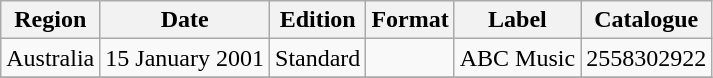<table class="wikitable plainrowheaders">
<tr>
<th scope="col">Region</th>
<th scope="col">Date</th>
<th scope="col">Edition</th>
<th scope="col">Format</th>
<th scope="col">Label</th>
<th scope="col">Catalogue</th>
</tr>
<tr>
<td>Australia</td>
<td>15 January 2001</td>
<td>Standard</td>
<td></td>
<td>ABC Music</td>
<td>2558302922</td>
</tr>
<tr>
</tr>
</table>
